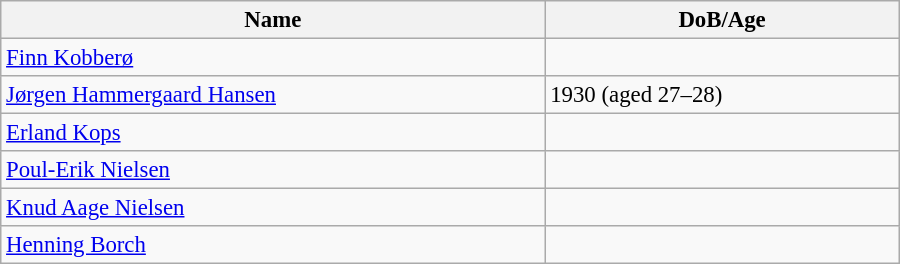<table class="wikitable" style="width:600px; font-size:95%;">
<tr>
<th align="left">Name</th>
<th align="left">DoB/Age</th>
</tr>
<tr>
<td align="left"><a href='#'>Finn Kobberø</a></td>
<td align="left"></td>
</tr>
<tr>
<td align="left"><a href='#'>Jørgen Hammergaard Hansen</a></td>
<td align="left">1930 (aged 27–28)</td>
</tr>
<tr>
<td align="left"><a href='#'>Erland Kops</a></td>
<td align="left"></td>
</tr>
<tr>
<td align="left"><a href='#'>Poul-Erik Nielsen</a></td>
<td align="left"></td>
</tr>
<tr>
<td align="left"><a href='#'>Knud Aage Nielsen</a></td>
<td align="left"></td>
</tr>
<tr>
<td align="left"><a href='#'>Henning Borch</a></td>
<td align="left"></td>
</tr>
</table>
